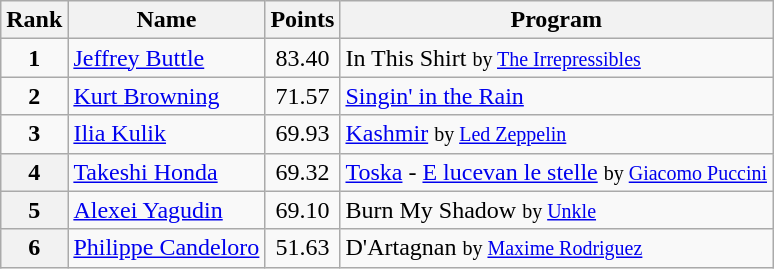<table class="wikitable">
<tr>
<th>Rank</th>
<th>Name</th>
<th>Points</th>
<th>Program</th>
</tr>
<tr>
<td align="center"><strong>1</strong></td>
<td> <a href='#'>Jeffrey Buttle</a></td>
<td align="center">83.40</td>
<td>In This Shirt <small>by <a href='#'>The Irrepressibles</a></small></td>
</tr>
<tr>
<td align="center"><strong>2</strong></td>
<td> <a href='#'>Kurt Browning</a></td>
<td align="center">71.57</td>
<td><a href='#'>Singin' in the Rain</a></td>
</tr>
<tr>
<td align="center"><strong>3</strong></td>
<td> <a href='#'>Ilia Kulik</a></td>
<td align="center">69.93</td>
<td><a href='#'>Kashmir</a> <small>by <a href='#'>Led Zeppelin</a></small></td>
</tr>
<tr>
<th>4</th>
<td> <a href='#'>Takeshi Honda</a></td>
<td align="center">69.32</td>
<td><a href='#'>Toska</a> - <a href='#'>E lucevan le stelle</a> <small>by <a href='#'>Giacomo Puccini</a></small></td>
</tr>
<tr>
<th>5</th>
<td> <a href='#'>Alexei Yagudin</a></td>
<td align="center">69.10</td>
<td>Burn My Shadow  <small>by <a href='#'>Unkle</a></small></td>
</tr>
<tr>
<th>6</th>
<td> <a href='#'>Philippe Candeloro</a></td>
<td align="center">51.63</td>
<td>D'Artagnan <small>by <a href='#'>Maxime Rodriguez</a></small></td>
</tr>
</table>
